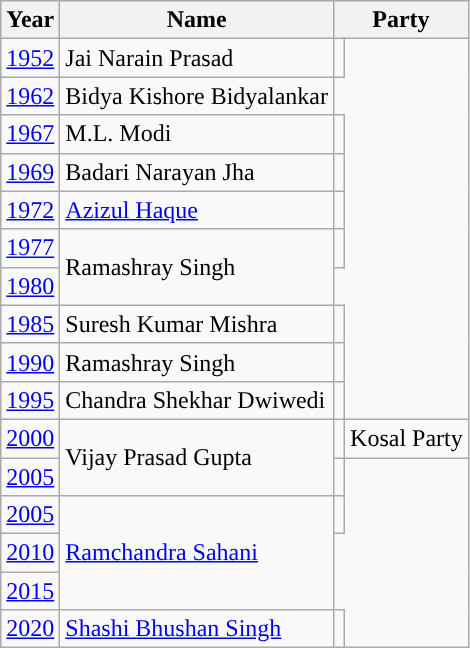<table class="wikitable sortable">
<tr>
<th>Year</th>
<th>Name</th>
<th colspan="2">Party</th>
</tr>
<tr>
<td><a href='#'>1952</a></td>
<td>Jai Narain Prasad</td>
<td></td>
</tr>
<tr>
<td><a href='#'>1962</a></td>
<td>Bidya Kishore Bidyalankar</td>
</tr>
<tr>
<td><a href='#'>1967</a></td>
<td>M.L. Modi</td>
<td></td>
</tr>
<tr>
<td><a href='#'>1969</a></td>
<td>Badari Narayan Jha</td>
<td></td>
</tr>
<tr>
<td><a href='#'>1972</a></td>
<td><a href='#'>Azizul Haque</a></td>
<td></td>
</tr>
<tr>
<td><a href='#'>1977</a></td>
<td rowspan="2">Ramashray Singh</td>
<td></td>
</tr>
<tr>
<td><a href='#'>1980</a></td>
</tr>
<tr>
<td><a href='#'>1985</a></td>
<td>Suresh Kumar Mishra</td>
<td></td>
</tr>
<tr>
<td><a href='#'>1990</a></td>
<td>Ramashray Singh</td>
<td></td>
</tr>
<tr>
<td><a href='#'>1995</a></td>
<td>Chandra Shekhar Dwiwedi</td>
<td></td>
</tr>
<tr>
<td><a href='#'>2000</a></td>
<td rowspan="2">Vijay Prasad Gupta</td>
<td style="background-color: "></td>
<td>Kosal Party</td>
</tr>
<tr>
<td><a href='#'>2005</a></td>
<td></td>
</tr>
<tr>
<td><a href='#'>2005</a></td>
<td rowspan="3"><a href='#'>Ramchandra Sahani</a></td>
<td></td>
</tr>
<tr>
<td><a href='#'>2010</a></td>
</tr>
<tr>
<td><a href='#'>2015</a></td>
</tr>
<tr>
<td><a href='#'>2020</a></td>
<td><a href='#'>Shashi Bhushan Singh</a></td>
<td></td>
</tr>
</table>
